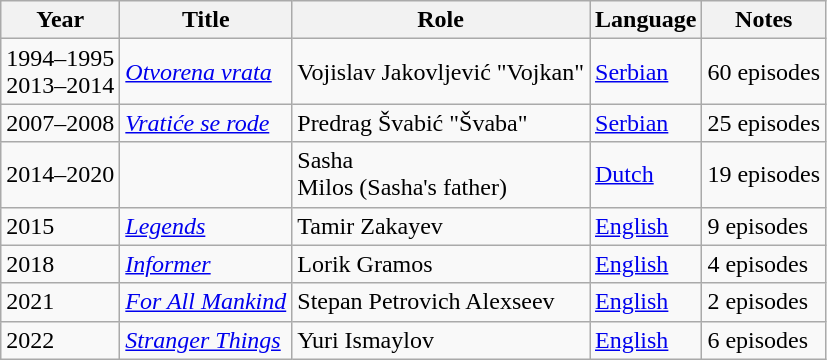<table class="wikitable sortable">
<tr>
<th>Year</th>
<th>Title</th>
<th>Role</th>
<th>Language</th>
<th>Notes</th>
</tr>
<tr>
<td>1994–1995<br>2013–2014</td>
<td><em><a href='#'>Otvorena vrata</a></em></td>
<td>Vojislav Jakovljević "Vojkan"</td>
<td><a href='#'>Serbian</a></td>
<td>60 episodes</td>
</tr>
<tr>
<td>2007–2008</td>
<td><em><a href='#'>Vratiće se rode</a></em></td>
<td>Predrag Švabić "Švaba"</td>
<td><a href='#'>Serbian</a></td>
<td>25 episodes</td>
</tr>
<tr>
<td>2014–2020</td>
<td></td>
<td>Sasha<br>Milos (Sasha's father)</td>
<td><a href='#'>Dutch</a></td>
<td>19 episodes</td>
</tr>
<tr>
<td>2015</td>
<td><em><a href='#'>Legends</a></em></td>
<td>Tamir Zakayev</td>
<td><a href='#'>English</a></td>
<td>9 episodes</td>
</tr>
<tr>
<td>2018</td>
<td><em><a href='#'>Informer</a></em></td>
<td>Lorik Gramos</td>
<td><a href='#'>English</a></td>
<td>4 episodes</td>
</tr>
<tr>
<td>2021</td>
<td><em><a href='#'>For All Mankind</a></em></td>
<td>Stepan Petrovich Alexseev</td>
<td><a href='#'>English</a></td>
<td>2 episodes</td>
</tr>
<tr>
<td>2022</td>
<td><em><a href='#'>Stranger Things</a></em></td>
<td>Yuri Ismaylov</td>
<td><a href='#'>English</a></td>
<td>6 episodes</td>
</tr>
</table>
